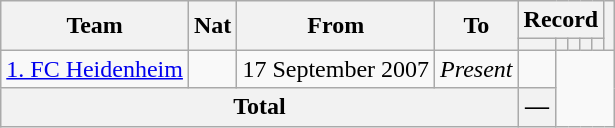<table class="wikitable" style="text-align: center">
<tr>
<th rowspan="2">Team</th>
<th rowspan="2">Nat</th>
<th rowspan="2">From</th>
<th rowspan="2">To</th>
<th colspan="5">Record</th>
<th rowspan=2></th>
</tr>
<tr>
<th></th>
<th></th>
<th></th>
<th></th>
<th></th>
</tr>
<tr>
<td align=left><a href='#'>1. FC Heidenheim</a></td>
<td></td>
<td align=left>17 September 2007</td>
<td align=left><em>Present</em><br></td>
<td></td>
</tr>
<tr>
<th colspan="4">Total<br></th>
<th>—</th>
</tr>
</table>
